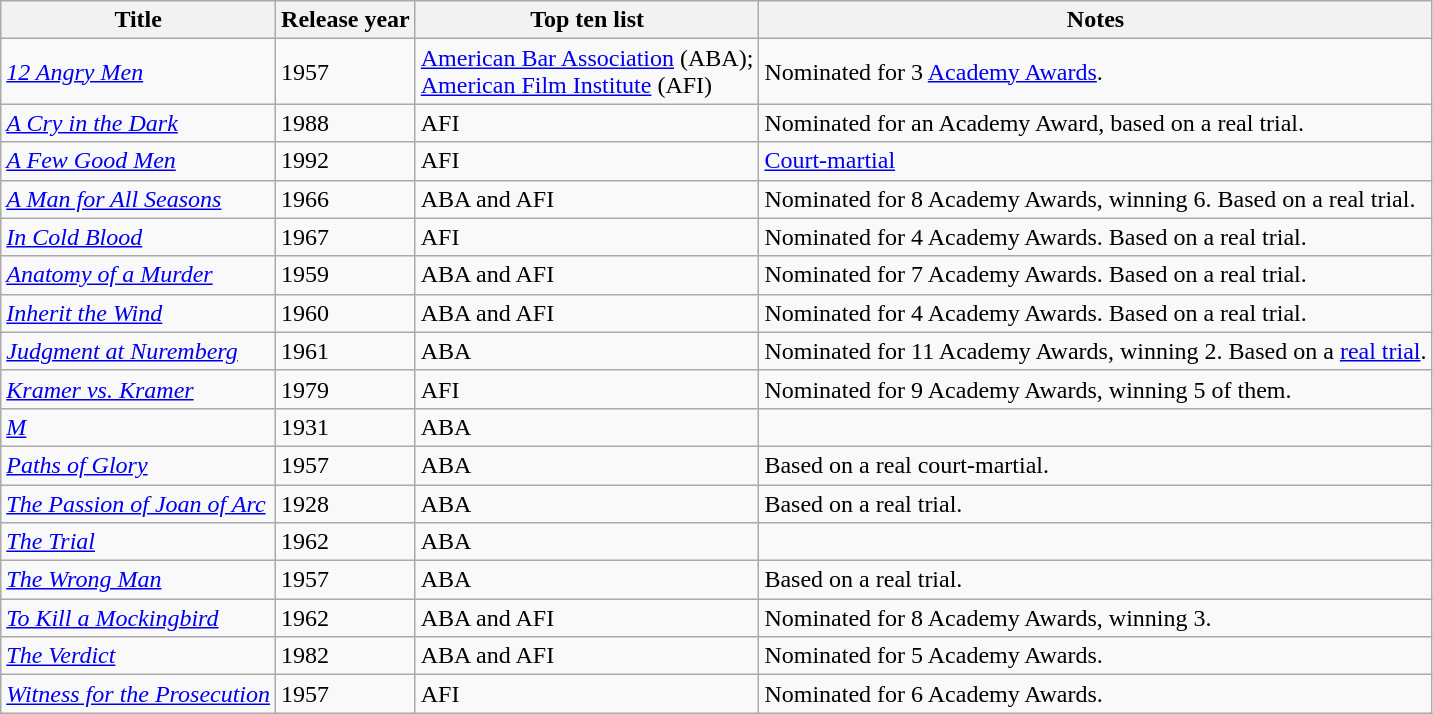<table class="wikitable sortable">
<tr>
<th>Title</th>
<th>Release year</th>
<th>Top ten list</th>
<th>Notes</th>
</tr>
<tr>
<td><em><a href='#'>12 Angry Men</a></em></td>
<td>1957</td>
<td><a href='#'>American Bar Association</a> (ABA);<br><a href='#'>American Film Institute</a> (AFI)</td>
<td>Nominated for 3 <a href='#'>Academy Awards</a>.</td>
</tr>
<tr>
<td><em><a href='#'>A Cry in the Dark</a></em></td>
<td>1988</td>
<td>AFI</td>
<td>Nominated for an Academy Award, based on a real trial.</td>
</tr>
<tr>
<td><em><a href='#'>A Few Good Men</a></em></td>
<td>1992</td>
<td>AFI</td>
<td><a href='#'>Court-martial</a></td>
</tr>
<tr>
<td><em><a href='#'>A Man for All Seasons</a></em></td>
<td>1966</td>
<td>ABA and AFI</td>
<td>Nominated for 8 Academy Awards, winning 6. Based on a real trial.</td>
</tr>
<tr>
<td><em><a href='#'>In Cold Blood</a></em></td>
<td>1967</td>
<td>AFI</td>
<td>Nominated for 4 Academy Awards. Based on a real trial.</td>
</tr>
<tr>
<td><em><a href='#'>Anatomy of a Murder</a></em></td>
<td>1959</td>
<td>ABA and AFI</td>
<td>Nominated for 7 Academy Awards. Based on a real trial.</td>
</tr>
<tr>
<td><em><a href='#'>Inherit the Wind</a></em></td>
<td>1960</td>
<td>ABA and AFI</td>
<td>Nominated for 4 Academy Awards. Based on a real trial.</td>
</tr>
<tr>
<td><em><a href='#'>Judgment at Nuremberg</a></em></td>
<td>1961</td>
<td>ABA</td>
<td>Nominated for 11 Academy Awards, winning 2. Based on a <a href='#'>real trial</a>.</td>
</tr>
<tr>
<td><em><a href='#'>Kramer vs. Kramer</a></em></td>
<td>1979</td>
<td>AFI</td>
<td>Nominated for 9 Academy Awards, winning 5 of them.</td>
</tr>
<tr>
<td><em><a href='#'>M</a></em></td>
<td>1931</td>
<td>ABA</td>
<td></td>
</tr>
<tr>
<td><em><a href='#'>Paths of Glory</a></em></td>
<td>1957</td>
<td>ABA</td>
<td>Based on a real court-martial.</td>
</tr>
<tr>
<td><em><a href='#'>The Passion of Joan of Arc</a></em></td>
<td>1928</td>
<td>ABA</td>
<td>Based on a real trial.</td>
</tr>
<tr>
<td><em><a href='#'>The Trial</a></em></td>
<td>1962</td>
<td>ABA</td>
<td></td>
</tr>
<tr>
<td><em><a href='#'>The Wrong Man</a></em></td>
<td>1957</td>
<td>ABA</td>
<td>Based on a real trial.</td>
</tr>
<tr>
<td><em><a href='#'>To Kill a Mockingbird</a></em></td>
<td>1962</td>
<td>ABA and AFI</td>
<td>Nominated for 8 Academy Awards, winning 3.</td>
</tr>
<tr>
<td><em><a href='#'>The Verdict</a></em></td>
<td>1982</td>
<td>ABA and AFI</td>
<td>Nominated for 5 Academy Awards.</td>
</tr>
<tr>
<td><em><a href='#'>Witness for the Prosecution</a></em></td>
<td>1957</td>
<td>AFI</td>
<td>Nominated for 6 Academy Awards.</td>
</tr>
</table>
